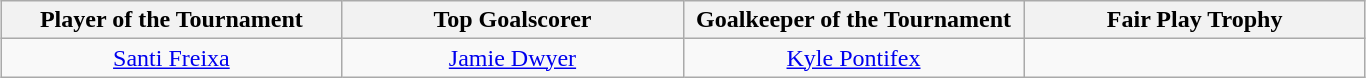<table class=wikitable style="text-align:center; margin:auto">
<tr>
<th style="width: 220px;">Player of the Tournament</th>
<th style="width: 220px;">Top Goalscorer</th>
<th style="width: 220px;">Goalkeeper of the Tournament</th>
<th style="width: 220px;">Fair Play Trophy</th>
</tr>
<tr>
<td> <a href='#'>Santi Freixa</a></td>
<td> <a href='#'>Jamie Dwyer</a></td>
<td> <a href='#'>Kyle Pontifex</a></td>
<td></td>
</tr>
</table>
